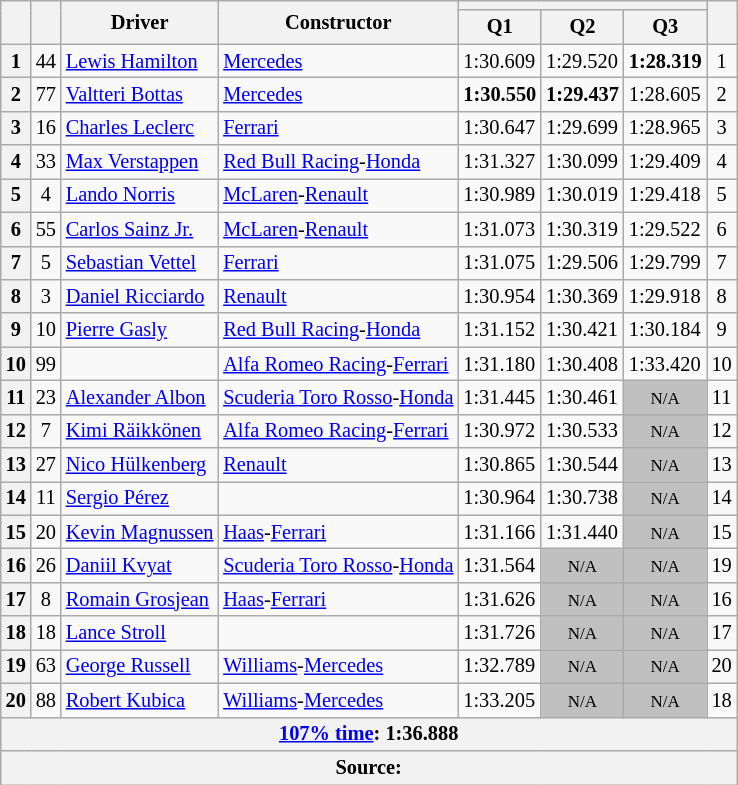<table class="wikitable sortable" style="font-size:85%">
<tr>
<th rowspan="2"></th>
<th rowspan="2"></th>
<th rowspan="2">Driver</th>
<th rowspan="2">Constructor</th>
<th colspan="3"></th>
<th rowspan="2"></th>
</tr>
<tr>
<th>Q1</th>
<th>Q2</th>
<th>Q3</th>
</tr>
<tr>
<th>1</th>
<td align="center">44</td>
<td data-sort-value="HAM"> <a href='#'>Lewis Hamilton</a></td>
<td><a href='#'>Mercedes</a></td>
<td>1:30.609</td>
<td>1:29.520</td>
<td><strong>1:28.319</strong></td>
<td align="center">1</td>
</tr>
<tr>
<th>2</th>
<td align="center">77</td>
<td data-sort-value="BOT"> <a href='#'>Valtteri Bottas</a></td>
<td><a href='#'>Mercedes</a></td>
<td><strong>1:30.550</strong></td>
<td><strong>1:29.437</strong></td>
<td>1:28.605</td>
<td align="center">2</td>
</tr>
<tr>
<th>3</th>
<td align="center">16</td>
<td data-sort-value="LEC"> <a href='#'>Charles Leclerc</a></td>
<td><a href='#'>Ferrari</a></td>
<td>1:30.647</td>
<td>1:29.699</td>
<td>1:28.965</td>
<td align="center">3</td>
</tr>
<tr>
<th>4</th>
<td align="center">33</td>
<td data-sort-value="VER"> <a href='#'>Max Verstappen</a></td>
<td><a href='#'>Red Bull Racing</a>-<a href='#'>Honda</a></td>
<td>1:31.327</td>
<td>1:30.099</td>
<td>1:29.409</td>
<td align="center">4</td>
</tr>
<tr>
<th>5</th>
<td align="center">4</td>
<td data-sort-value="NOR"> <a href='#'>Lando Norris</a></td>
<td><a href='#'>McLaren</a>-<a href='#'>Renault</a></td>
<td>1:30.989</td>
<td>1:30.019</td>
<td>1:29.418</td>
<td align="center">5</td>
</tr>
<tr>
<th>6</th>
<td align="center">55</td>
<td data-sort-value="SAI"> <a href='#'>Carlos Sainz Jr.</a></td>
<td><a href='#'>McLaren</a>-<a href='#'>Renault</a></td>
<td>1:31.073</td>
<td>1:30.319</td>
<td>1:29.522</td>
<td align="center">6</td>
</tr>
<tr>
<th>7</th>
<td align="center">5</td>
<td data-sort-value="VET"> <a href='#'>Sebastian Vettel</a></td>
<td><a href='#'>Ferrari</a></td>
<td>1:31.075</td>
<td>1:29.506</td>
<td>1:29.799</td>
<td align="center">7</td>
</tr>
<tr>
<th>8</th>
<td align="center">3</td>
<td data-sort-value="RIC"> <a href='#'>Daniel Ricciardo</a></td>
<td><a href='#'>Renault</a></td>
<td>1:30.954</td>
<td>1:30.369</td>
<td>1:29.918</td>
<td align="center">8</td>
</tr>
<tr>
<th>9</th>
<td align="center">10</td>
<td data-sort-value="GAS"> <a href='#'>Pierre Gasly</a></td>
<td><a href='#'>Red Bull Racing</a>-<a href='#'>Honda</a></td>
<td>1:31.152</td>
<td>1:30.421</td>
<td>1:30.184</td>
<td align="center">9</td>
</tr>
<tr>
<th>10</th>
<td align="center">99</td>
<td data-sort-value="GIO"></td>
<td><a href='#'>Alfa Romeo Racing</a>-<a href='#'>Ferrari</a></td>
<td>1:31.180</td>
<td>1:30.408</td>
<td>1:33.420</td>
<td align="center" data-sort-value=10>10</td>
</tr>
<tr>
<th>11</th>
<td align="center">23</td>
<td data-sort-value="ALB"> <a href='#'>Alexander Albon</a></td>
<td><a href='#'>Scuderia Toro Rosso</a>-<a href='#'>Honda</a></td>
<td>1:31.445</td>
<td>1:30.461</td>
<td style="background: silver" align="center"><small>N/A</small></td>
<td align="center">11</td>
</tr>
<tr>
<th>12</th>
<td align="center">7</td>
<td data-sort-value="RAI"> <a href='#'>Kimi Räikkönen</a></td>
<td><a href='#'>Alfa Romeo Racing</a>-<a href='#'>Ferrari</a></td>
<td>1:30.972</td>
<td>1:30.533</td>
<td style="background: silver" align="center"><small>N/A</small></td>
<td align="center">12</td>
</tr>
<tr>
<th>13</th>
<td align="center">27</td>
<td data-sort-value="HUL"> <a href='#'>Nico Hülkenberg</a></td>
<td><a href='#'>Renault</a></td>
<td>1:30.865</td>
<td>1:30.544</td>
<td style="background: silver" align="center"><small>N/A</small></td>
<td align="center">13</td>
</tr>
<tr>
<th>14</th>
<td align="center">11</td>
<td data-sort-value="PER"> <a href='#'>Sergio Pérez</a></td>
<td></td>
<td>1:30.964</td>
<td>1:30.738</td>
<td style="background: silver" align="center"><small>N/A</small></td>
<td align="center">14</td>
</tr>
<tr>
<th>15</th>
<td align="center">20</td>
<td data-sort-value="MAG"> <a href='#'>Kevin Magnussen</a></td>
<td><a href='#'>Haas</a>-<a href='#'>Ferrari</a></td>
<td>1:31.166</td>
<td>1:31.440</td>
<td style="background: silver" align="center"><small>N/A</small></td>
<td align="center">15</td>
</tr>
<tr>
<th>16</th>
<td align="center">26</td>
<td data-sort-value="KVY"> <a href='#'>Daniil Kvyat</a></td>
<td><a href='#'>Scuderia Toro Rosso</a>-<a href='#'>Honda</a></td>
<td>1:31.564</td>
<td style="background: silver" align="center"><small>N/A</small></td>
<td style="background: silver" align="center"><small>N/A</small></td>
<td align="center">19</td>
</tr>
<tr>
<th>17</th>
<td align="center">8</td>
<td data-sort-value="GRO"> <a href='#'>Romain Grosjean</a></td>
<td><a href='#'>Haas</a>-<a href='#'>Ferrari</a></td>
<td>1:31.626</td>
<td style="background: silver" align="center"><small>N/A</small></td>
<td style="background: silver" align="center"><small>N/A</small></td>
<td align="center">16</td>
</tr>
<tr>
<th>18</th>
<td align="center">18</td>
<td data-sort-value="STR"> <a href='#'>Lance Stroll</a></td>
<td></td>
<td>1:31.726</td>
<td style="background: silver" align="center"><small>N/A</small></td>
<td style="background: silver" align="center"><small>N/A</small></td>
<td align="center">17</td>
</tr>
<tr>
<th>19</th>
<td align="center">63</td>
<td data-sort-value="RUS"> <a href='#'>George Russell</a></td>
<td><a href='#'>Williams</a>-<a href='#'>Mercedes</a></td>
<td>1:32.789</td>
<td style="background: silver" align="center"><small>N/A</small></td>
<td style="background: silver" align="center"><small>N/A</small></td>
<td align="center">20</td>
</tr>
<tr>
<th>20</th>
<td align="center">88</td>
<td data-sort-value="KUB"> <a href='#'>Robert Kubica</a></td>
<td><a href='#'>Williams</a>-<a href='#'>Mercedes</a></td>
<td>1:33.205</td>
<td style="background: silver" align="center"><small>N/A</small></td>
<td style="background: silver" align="center"><small>N/A</small></td>
<td align="center">18</td>
</tr>
<tr>
<th colspan="8"><a href='#'>107% time</a>: 1:36.888</th>
</tr>
<tr>
<th colspan="8">Source:</th>
</tr>
</table>
